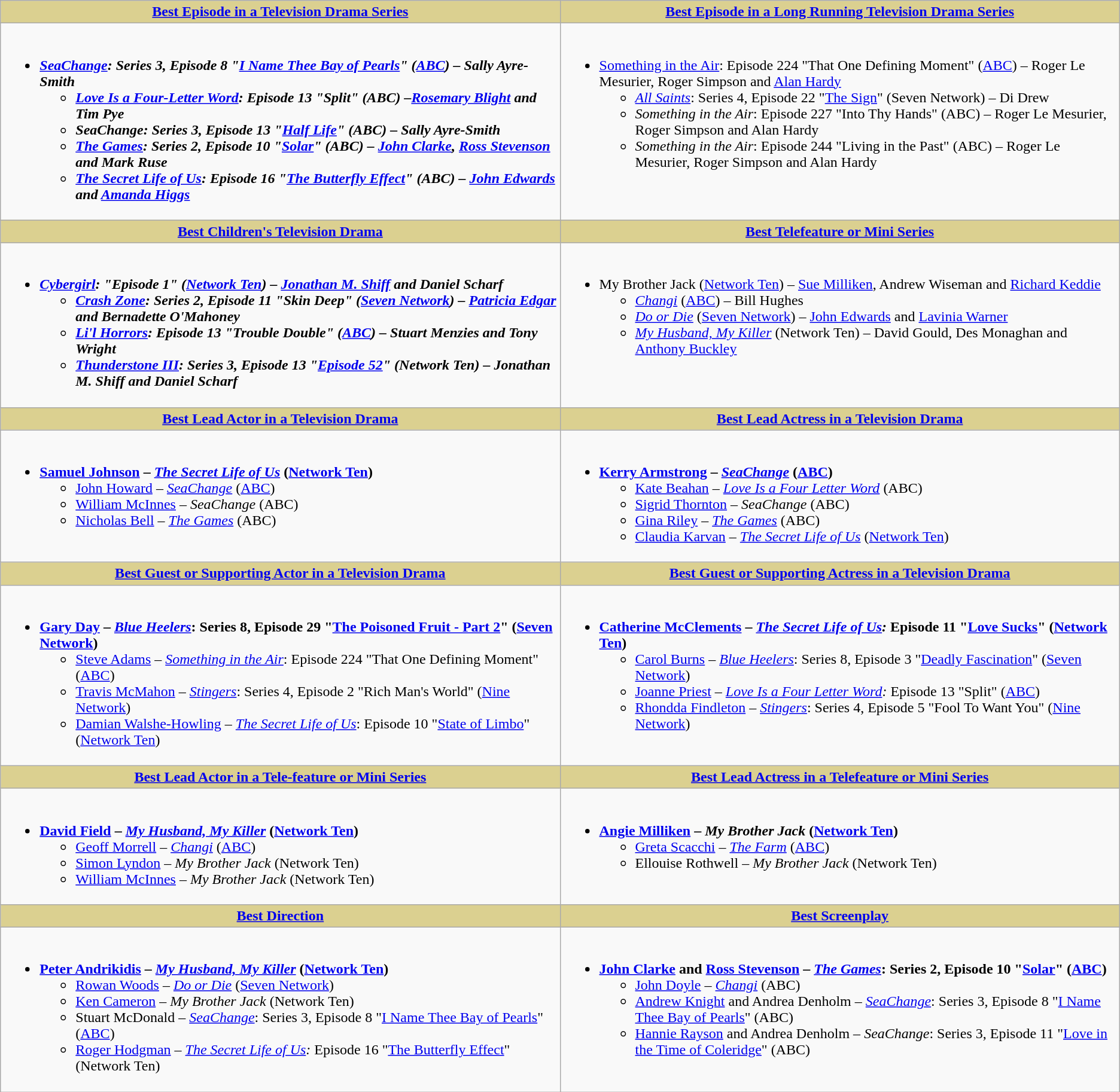<table class=wikitable style="width="100%">
<tr>
<th style="background:#dbd090; width=;" ! 50%"><a href='#'>Best Episode in a Television Drama Series</a></th>
<th style="background:#dbd090; width=;" ! 50%"><a href='#'>Best Episode in a Long Running Television Drama Series</a></th>
</tr>
<tr>
<td valign="top" width="50%"><br><ul><li><strong><em><a href='#'>SeaChange</a><em>: Series 3, Episode 8 "<a href='#'>I Name Thee Bay of Pearls</a>" (<a href='#'>ABC</a>) – Sally Ayre-Smith<strong><ul><li></em><a href='#'>Love Is a Four-Letter Word</a><em>: Episode 13 "Split" (ABC) –<a href='#'>Rosemary Blight</a> and Tim Pye</li><li></em>SeaChange<em>: Series 3, Episode 13 "<a href='#'>Half Life</a>" (ABC) – Sally Ayre-Smith</li><li></em><a href='#'>The Games</a><em>: Series 2, Episode 10 "<a href='#'>Solar</a>" (ABC) – <a href='#'>John Clarke</a>, <a href='#'>Ross Stevenson</a> and Mark Ruse</li><li></em><a href='#'>The Secret Life of Us</a><em>: Episode 16 "<a href='#'>The Butterfly Effect</a>" (ABC) – <a href='#'>John Edwards</a> and <a href='#'>Amanda Higgs</a></li></ul></li></ul></td>
<td valign="top" width="50%"><br><ul><li></em></strong><a href='#'>Something in the Air</a></em>: Episode 224 "That One Defining Moment" (<a href='#'>ABC</a>) – Roger Le Mesurier, Roger Simpson and <a href='#'>Alan Hardy</a></strong><ul><li><em><a href='#'>All Saints</a></em>: Series 4, Episode 22 "<a href='#'>The Sign</a>" (Seven Network) – Di Drew</li><li><em>Something in the Air</em>: Episode 227 "Into Thy Hands" (ABC) – Roger Le Mesurier, Roger Simpson and Alan Hardy</li><li><em>Something in the Air</em>: Episode 244 "Living in the Past" (ABC) – Roger Le Mesurier, Roger Simpson and Alan Hardy</li></ul></li></ul></td>
</tr>
<tr>
<th style="background:#dbd090; width=;" ! 50%"><a href='#'>Best Children's Television Drama</a></th>
<th style="background:#dbd090; width=;" ! 50%"><a href='#'>Best Telefeature or Mini Series</a></th>
</tr>
<tr>
<td valign="top" width="50%"><br><ul><li><strong><em><a href='#'>Cybergirl</a><em>: "Episode 1" (<a href='#'>Network Ten</a>) – <a href='#'>Jonathan M. Shiff</a> and Daniel Scharf<strong><ul><li></em><a href='#'>Crash Zone</a><em>: Series 2, Episode 11 "Skin Deep" (<a href='#'>Seven Network</a>) – <a href='#'>Patricia Edgar</a> and Bernadette O'Mahoney</li><li></em><a href='#'>Li'l Horrors</a><em>: Episode 13 "Trouble Double" (<a href='#'>ABC</a>) – Stuart Menzies and Tony Wright</li><li></em><a href='#'>Thunderstone III</a><em>: Series 3, Episode 13 "<a href='#'>Episode 52</a>" (Network Ten) – Jonathan M. Shiff and Daniel Scharf</li></ul></li></ul></td>
<td valign="top" width="50%"><br><ul><li></em></strong>My Brother Jack</em> (<a href='#'>Network Ten</a>) – <a href='#'>Sue Milliken</a>, Andrew Wiseman and <a href='#'>Richard Keddie</a></strong><ul><li><em><a href='#'>Changi</a></em> (<a href='#'>ABC</a>) – Bill Hughes</li><li><em><a href='#'>Do or Die</a></em> (<a href='#'>Seven Network</a>) – <a href='#'>John Edwards</a> and <a href='#'>Lavinia Warner</a></li><li><em><a href='#'>My Husband, My Killer</a></em> (Network Ten) – David Gould, Des Monaghan and <a href='#'>Anthony Buckley</a></li></ul></li></ul></td>
</tr>
<tr>
<th style="background:#dbd090; width=;" ! 50%"><a href='#'>Best Lead Actor in a Television Drama</a></th>
<th style="background:#dbd090; width=;" ! 50%"><a href='#'>Best Lead Actress in a Television Drama</a></th>
</tr>
<tr>
<td valign="top" width="50%"><br><ul><li><strong><a href='#'>Samuel Johnson</a> – <em><a href='#'>The Secret Life of Us</a></em> (<a href='#'>Network Ten</a>)</strong><ul><li><a href='#'>John Howard</a> – <em><a href='#'>SeaChange</a></em> (<a href='#'>ABC</a>)</li><li><a href='#'>William McInnes</a> – <em>SeaChange</em> (ABC)</li><li><a href='#'>Nicholas Bell</a> – <em><a href='#'>The Games</a></em> (ABC)</li></ul></li></ul></td>
<td valign="top" width="50%"><br><ul><li><strong><a href='#'>Kerry Armstrong</a> – <em><a href='#'>SeaChange</a></em> (<a href='#'>ABC</a>)</strong><ul><li><a href='#'>Kate Beahan</a> – <em><a href='#'>Love Is a Four Letter Word</a></em> (ABC)</li><li><a href='#'>Sigrid Thornton</a> – <em>SeaChange</em> (ABC)</li><li><a href='#'>Gina Riley</a> – <em><a href='#'>The Games</a></em> (ABC)</li><li><a href='#'>Claudia Karvan</a> – <em><a href='#'>The Secret Life of Us</a></em> (<a href='#'>Network Ten</a>)</li></ul></li></ul></td>
</tr>
<tr>
<th style="background:#dbd090; width=;" ! 50%"><a href='#'>Best Guest or Supporting Actor in a Television Drama</a></th>
<th style="background:#dbd090; width=;" ! 50%"><a href='#'>Best Guest or Supporting Actress in a Television Drama</a></th>
</tr>
<tr>
<td valign="top" width="50%"><br><ul><li><strong><a href='#'>Gary Day</a> – <em><a href='#'>Blue Heelers</a></em>: Series 8, Episode 29 "<a href='#'>The Poisoned Fruit - Part 2</a>" (<a href='#'>Seven Network</a>)</strong><ul><li><a href='#'>Steve Adams</a> – <em><a href='#'>Something in the Air</a></em>: Episode 224 "That One Defining Moment" (<a href='#'>ABC</a>)</li><li><a href='#'>Travis McMahon</a> – <em><a href='#'>Stingers</a></em>: Series 4, Episode 2 "Rich Man's World" (<a href='#'>Nine Network</a>)</li><li><a href='#'>Damian Walshe-Howling</a> – <em><a href='#'>The Secret Life of Us</a></em>: Episode 10 "<a href='#'>State of Limbo</a>" (<a href='#'>Network Ten</a>)</li></ul></li></ul></td>
<td valign="top" width="50%"><br><ul><li><strong><a href='#'>Catherine McClements</a> – <em><a href='#'>The Secret Life of Us</a>:</em> Episode 11 "<a href='#'>Love Sucks</a>" (<a href='#'>Network Ten</a>)</strong><ul><li><a href='#'>Carol Burns</a> – <em><a href='#'>Blue Heelers</a></em>: Series 8, Episode 3 "<a href='#'>Deadly Fascination</a>" (<a href='#'>Seven Network</a>)</li><li><a href='#'>Joanne Priest</a> – <em><a href='#'>Love Is a Four Letter Word</a>:</em> Episode 13 "Split" (<a href='#'>ABC</a>)</li><li><a href='#'>Rhondda Findleton</a> – <em><a href='#'>Stingers</a></em>: Series 4, Episode 5 "Fool To Want You" (<a href='#'>Nine Network</a>)</li></ul></li></ul></td>
</tr>
<tr>
<th style="background:#dbd090; width=;" ! 50%"><a href='#'>Best Lead Actor in a Tele-feature or Mini Series</a></th>
<th style="background:#dbd090; width=;" ! 50%"><a href='#'>Best Lead Actress in a Telefeature or Mini Series</a></th>
</tr>
<tr>
<td valign="top" width="50%"><br><ul><li><strong><a href='#'>David Field</a> – <em><a href='#'>My Husband, My Killer</a></em> (<a href='#'>Network Ten</a>)</strong><ul><li><a href='#'>Geoff Morrell</a> – <em><a href='#'>Changi</a></em> (<a href='#'>ABC</a>)</li><li><a href='#'>Simon Lyndon</a> – <em>My Brother Jack</em> (Network Ten)</li><li><a href='#'>William McInnes</a> – <em>My Brother Jack</em> (Network Ten)</li></ul></li></ul></td>
<td valign="top" width="50%"><br><ul><li><strong><a href='#'>Angie Milliken</a> – <em>My Brother Jack</em> (<a href='#'>Network Ten</a>)</strong><ul><li><a href='#'>Greta Scacchi</a> – <em><a href='#'>The Farm</a></em> (<a href='#'>ABC</a>)</li><li>Ellouise Rothwell – <em>My Brother Jack</em> (Network Ten)</li></ul></li></ul></td>
</tr>
<tr>
<th ! style="background:#dbd090; width=;"50%"><a href='#'>Best Direction</a></th>
<th ! style="background:#dbd090; width=;"50%"><a href='#'>Best Screenplay</a></th>
</tr>
<tr>
<td valign="top" width="50%"><br><ul><li><strong><a href='#'>Peter Andrikidis</a> – <em><a href='#'>My Husband, My Killer</a></em> (<a href='#'>Network Ten</a>)</strong><ul><li><a href='#'>Rowan Woods</a> – <em><a href='#'>Do or Die</a></em> (<a href='#'>Seven Network</a>)</li><li><a href='#'>Ken Cameron</a> – <em>My Brother Jack</em> (Network Ten)</li><li>Stuart McDonald – <em><a href='#'>SeaChange</a></em>: Series 3, Episode 8 "<a href='#'>I Name Thee Bay of Pearls</a>" (<a href='#'>ABC</a>)</li><li><a href='#'>Roger Hodgman</a> – <em><a href='#'>The Secret Life of Us</a>:</em> Episode 16 "<a href='#'>The Butterfly Effect</a>" (Network Ten)</li></ul></li></ul></td>
<td valign="top" width="50%"><br><ul><li><strong><a href='#'>John Clarke</a> and <a href='#'>Ross Stevenson</a> – <em><a href='#'>The Games</a></em>: Series 2, Episode 10 "<a href='#'>Solar</a>" (<a href='#'>ABC</a>)</strong><ul><li><a href='#'>John Doyle</a> – <em><a href='#'>Changi</a></em> (ABC)</li><li><a href='#'>Andrew Knight</a> and Andrea Denholm – <em><a href='#'>SeaChange</a></em>: Series 3, Episode 8 "<a href='#'>I Name Thee Bay of Pearls</a>" (ABC)</li><li><a href='#'>Hannie Rayson</a> and Andrea Denholm – <em>SeaChange</em>: Series 3, Episode 11 "<a href='#'>Love in the Time of Coleridge</a>" (ABC)</li></ul></li></ul></td>
</tr>
</table>
